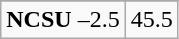<table class="wikitable">
<tr align="center">
</tr>
<tr align="center">
<td><strong>NCSU</strong> –2.5</td>
<td>45.5</td>
</tr>
</table>
